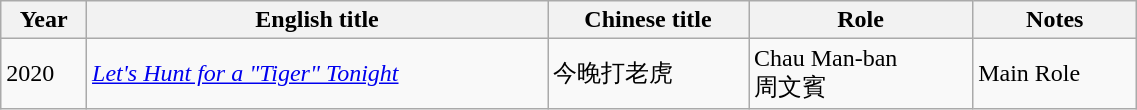<table class="wikitable sortable" width=60%>
<tr>
<th>Year</th>
<th>English title</th>
<th>Chinese title</th>
<th>Role</th>
<th>Notes</th>
</tr>
<tr>
<td>2020</td>
<td><em><a href='#'>Let's Hunt for a "Tiger" Tonight</a></em></td>
<td>今晚打老虎</td>
<td>Chau Man-ban<br>周文賓</td>
<td>Main Role</td>
</tr>
</table>
